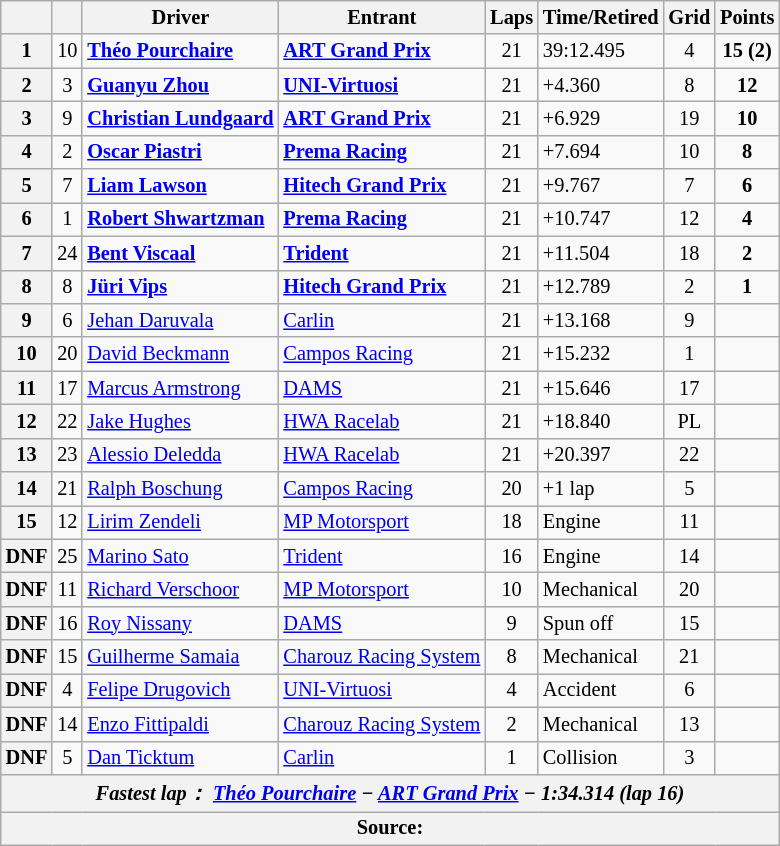<table class="wikitable" style="font-size: 85%;">
<tr>
<th></th>
<th></th>
<th>Driver</th>
<th>Entrant</th>
<th>Laps</th>
<th>Time/Retired</th>
<th>Grid</th>
<th>Points</th>
</tr>
<tr>
<th>1</th>
<td align="center">10</td>
<td><strong> <a href='#'>Théo Pourchaire</a></strong></td>
<td><strong><a href='#'>ART Grand Prix</a></strong></td>
<td align="center">21</td>
<td>39:12.495</td>
<td align="center">4</td>
<td align="center"><strong>15 (2)</strong></td>
</tr>
<tr>
<th>2</th>
<td align="center">3</td>
<td><strong> <a href='#'>Guanyu Zhou</a></strong></td>
<td><a href='#'><strong>UNI-Virtuosi</strong></a></td>
<td align="center">21</td>
<td>+4.360</td>
<td align="center">8</td>
<td align="center"><strong>12</strong></td>
</tr>
<tr>
<th>3</th>
<td align="center">9</td>
<td><strong> <a href='#'>Christian Lundgaard</a></strong></td>
<td><strong><a href='#'>ART Grand Prix</a></strong></td>
<td align="center">21</td>
<td>+6.929</td>
<td align="center">19</td>
<td align="center"><strong>10</strong></td>
</tr>
<tr>
<th>4</th>
<td align="center">2</td>
<td><strong> <a href='#'>Oscar Piastri</a></strong></td>
<td><a href='#'><strong>Prema Racing</strong></a></td>
<td align="center">21</td>
<td>+7.694</td>
<td align="center">10</td>
<td align="center"><strong>8</strong></td>
</tr>
<tr>
<th>5</th>
<td align="center">7</td>
<td><strong> <a href='#'>Liam Lawson</a></strong></td>
<td><strong><a href='#'>Hitech Grand Prix</a></strong></td>
<td align="center">21</td>
<td>+9.767</td>
<td align="center">7</td>
<td align="center"><strong>6</strong></td>
</tr>
<tr>
<th>6</th>
<td align="center">1</td>
<td><strong> <a href='#'>Robert Shwartzman</a></strong></td>
<td><a href='#'><strong>Prema Racing</strong></a></td>
<td align="center">21</td>
<td>+10.747</td>
<td align="center">12</td>
<td align="center"><strong>4</strong></td>
</tr>
<tr>
<th>7</th>
<td align="center">24</td>
<td><strong> <a href='#'>Bent Viscaal</a></strong></td>
<td><a href='#'><strong>Trident</strong></a></td>
<td align="center">21</td>
<td>+11.504</td>
<td align="center">18</td>
<td align="center"><strong>2</strong></td>
</tr>
<tr>
<th>8</th>
<td align="center">8</td>
<td><strong> <a href='#'>Jüri Vips</a></strong></td>
<td><strong><a href='#'>Hitech Grand Prix</a></strong></td>
<td align="center">21</td>
<td>+12.789</td>
<td align="center">2</td>
<td align="center"><strong>1</strong></td>
</tr>
<tr>
<th>9</th>
<td align="center">6</td>
<td> <a href='#'>Jehan Daruvala</a></td>
<td><a href='#'>Carlin</a></td>
<td align="center">21</td>
<td>+13.168</td>
<td align="center">9</td>
<td align="center"></td>
</tr>
<tr>
<th>10</th>
<td align="center">20</td>
<td> <a href='#'>David Beckmann</a></td>
<td><a href='#'>Campos Racing</a></td>
<td align="center">21</td>
<td>+15.232</td>
<td align="center">1</td>
<td align="center"></td>
</tr>
<tr>
<th>11</th>
<td align="center">17</td>
<td> <a href='#'>Marcus Armstrong</a></td>
<td><a href='#'>DAMS</a></td>
<td align="center">21</td>
<td>+15.646</td>
<td align="center">17</td>
<td align="center"></td>
</tr>
<tr>
<th>12</th>
<td align="center">22</td>
<td> <a href='#'>Jake Hughes</a></td>
<td><a href='#'>HWA Racelab</a></td>
<td align="center">21</td>
<td>+18.840</td>
<td align="center">PL</td>
<td align="center"></td>
</tr>
<tr>
<th>13</th>
<td align="center">23</td>
<td> <a href='#'>Alessio Deledda</a></td>
<td><a href='#'>HWA Racelab</a></td>
<td align="center">21</td>
<td>+20.397</td>
<td align="center">22</td>
<td align="center"></td>
</tr>
<tr>
<th>14</th>
<td align="center">21</td>
<td> <a href='#'>Ralph Boschung</a></td>
<td><a href='#'>Campos Racing</a></td>
<td align="center">20</td>
<td>+1 lap</td>
<td align="center">5</td>
<td align="center"></td>
</tr>
<tr>
<th>15</th>
<td align="center">12</td>
<td> <a href='#'>Lirim Zendeli</a></td>
<td><a href='#'>MP Motorsport</a></td>
<td align="center">18</td>
<td>Engine</td>
<td align="center">11</td>
<td align="center"></td>
</tr>
<tr>
<th>DNF</th>
<td align="center">25</td>
<td> <a href='#'>Marino Sato</a></td>
<td><a href='#'>Trident</a></td>
<td align="center">16</td>
<td>Engine</td>
<td align="center">14</td>
<td align="center"></td>
</tr>
<tr>
<th>DNF</th>
<td align="center">11</td>
<td> <a href='#'>Richard Verschoor</a></td>
<td><a href='#'>MP Motorsport</a></td>
<td align="center">10</td>
<td>Mechanical</td>
<td align="center">20</td>
<td align="center"></td>
</tr>
<tr>
<th>DNF</th>
<td align="center">16</td>
<td> <a href='#'>Roy Nissany</a></td>
<td><a href='#'>DAMS</a></td>
<td align="center">9</td>
<td>Spun off</td>
<td align="center">15</td>
<td align="center"></td>
</tr>
<tr>
<th>DNF</th>
<td align="center">15</td>
<td> <a href='#'>Guilherme Samaia</a></td>
<td><a href='#'>Charouz Racing System</a></td>
<td align="center">8</td>
<td>Mechanical</td>
<td align="center">21</td>
<td align="center"></td>
</tr>
<tr>
<th>DNF</th>
<td align="center">4</td>
<td> <a href='#'>Felipe Drugovich</a></td>
<td><a href='#'>UNI-Virtuosi</a></td>
<td align="center">4</td>
<td>Accident</td>
<td align="center">6</td>
<td align="center"></td>
</tr>
<tr>
<th>DNF</th>
<td align="center">14</td>
<td> <a href='#'>Enzo Fittipaldi</a></td>
<td><a href='#'>Charouz Racing System</a></td>
<td align="center">2</td>
<td>Mechanical</td>
<td align="center">13</td>
<td align="center"></td>
</tr>
<tr>
<th>DNF</th>
<td align="center">5</td>
<td> <a href='#'>Dan Ticktum</a></td>
<td><a href='#'>Carlin</a></td>
<td align="center">1</td>
<td>Collision</td>
<td align="center">3</td>
<td align="center"></td>
</tr>
<tr>
<th colspan="8" align="center"><em>Fastest lap：  <a href='#'>Théo Pourchaire</a> − <a href='#'>ART Grand Prix</a> − 1:34.314 (lap 16)</em></th>
</tr>
<tr>
<th colspan="8">Source:</th>
</tr>
</table>
